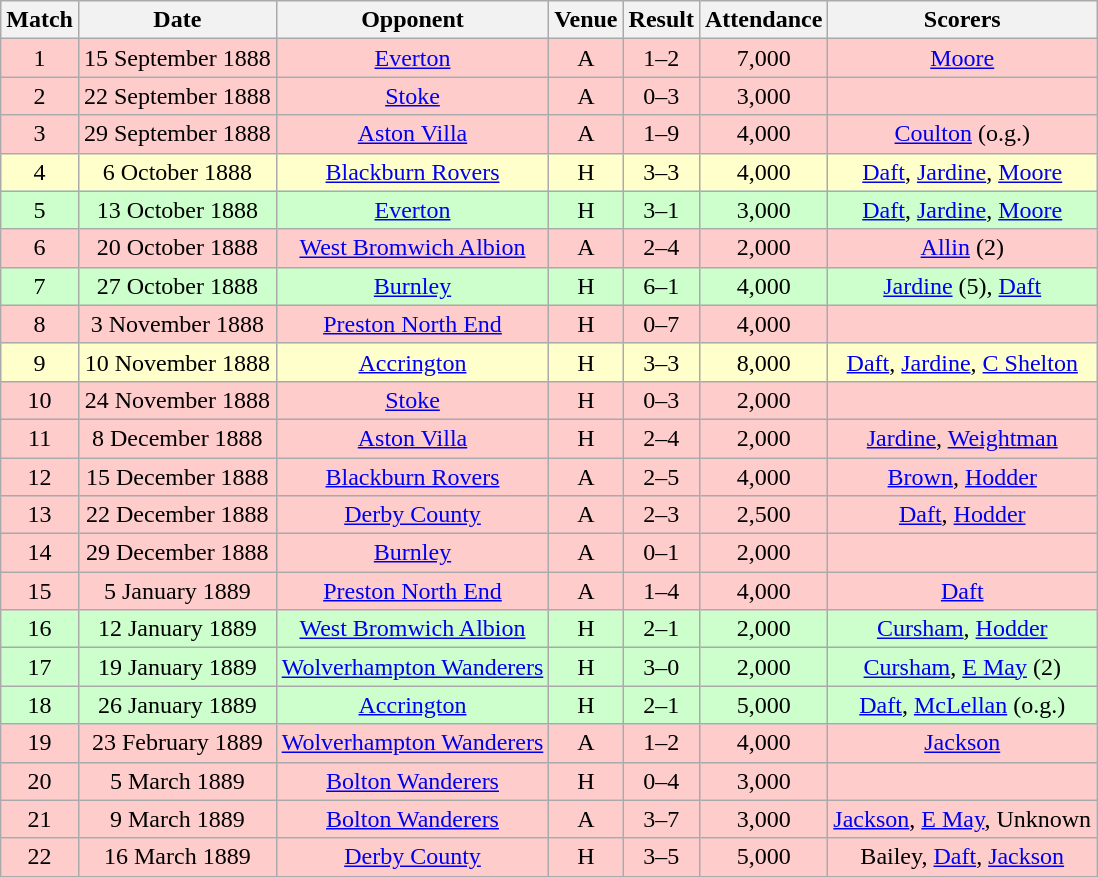<table class="wikitable" style="font-size:100%; text-align:center">
<tr>
<th>Match</th>
<th>Date</th>
<th>Opponent</th>
<th>Venue</th>
<th>Result</th>
<th>Attendance</th>
<th>Scorers</th>
</tr>
<tr style="background-color: #FFCCCC;">
<td>1</td>
<td>15 September 1888</td>
<td><a href='#'>Everton</a></td>
<td>A</td>
<td>1–2</td>
<td>7,000</td>
<td><a href='#'>Moore</a></td>
</tr>
<tr style="background-color: #FFCCCC;">
<td>2</td>
<td>22 September 1888</td>
<td><a href='#'>Stoke</a></td>
<td>A</td>
<td>0–3</td>
<td>3,000</td>
<td></td>
</tr>
<tr style="background-color: #FFCCCC;">
<td>3</td>
<td>29 September 1888</td>
<td><a href='#'>Aston Villa</a></td>
<td>A</td>
<td>1–9</td>
<td>4,000</td>
<td><a href='#'>Coulton</a> (o.g.)</td>
</tr>
<tr style="background-color: #FFFFCC;">
<td>4</td>
<td>6 October 1888</td>
<td><a href='#'>Blackburn Rovers</a></td>
<td>H</td>
<td>3–3</td>
<td>4,000</td>
<td><a href='#'>Daft</a>, <a href='#'>Jardine</a>, <a href='#'>Moore</a></td>
</tr>
<tr style="background-color: #CCFFCC;">
<td>5</td>
<td>13 October 1888</td>
<td><a href='#'>Everton</a></td>
<td>H</td>
<td>3–1</td>
<td>3,000</td>
<td><a href='#'>Daft</a>, <a href='#'>Jardine</a>, <a href='#'>Moore</a></td>
</tr>
<tr style="background-color: #FFCCCC;">
<td>6</td>
<td>20 October 1888</td>
<td><a href='#'>West Bromwich Albion</a></td>
<td>A</td>
<td>2–4</td>
<td>2,000</td>
<td><a href='#'>Allin</a> (2)</td>
</tr>
<tr style="background-color: #CCFFCC;">
<td>7</td>
<td>27 October 1888</td>
<td><a href='#'>Burnley</a></td>
<td>H</td>
<td>6–1</td>
<td>4,000</td>
<td><a href='#'>Jardine</a> (5), <a href='#'>Daft</a></td>
</tr>
<tr style="background-color: #FFCCCC;">
<td>8</td>
<td>3 November 1888</td>
<td><a href='#'>Preston North End</a></td>
<td>H</td>
<td>0–7</td>
<td>4,000</td>
<td></td>
</tr>
<tr style="background-color: #FFFFCC;">
<td>9</td>
<td>10 November 1888</td>
<td><a href='#'>Accrington</a></td>
<td>H</td>
<td>3–3</td>
<td>8,000</td>
<td><a href='#'>Daft</a>, <a href='#'>Jardine</a>, <a href='#'>C Shelton</a></td>
</tr>
<tr style="background-color: #FFCCCC;">
<td>10</td>
<td>24 November 1888</td>
<td><a href='#'>Stoke</a></td>
<td>H</td>
<td>0–3</td>
<td>2,000</td>
<td></td>
</tr>
<tr style="background-color: #FFCCCC;">
<td>11</td>
<td>8 December 1888</td>
<td><a href='#'>Aston Villa</a></td>
<td>H</td>
<td>2–4</td>
<td>2,000</td>
<td><a href='#'>Jardine</a>, <a href='#'>Weightman</a></td>
</tr>
<tr style="background-color: #FFCCCC;">
<td>12</td>
<td>15 December 1888</td>
<td><a href='#'>Blackburn Rovers</a></td>
<td>A</td>
<td>2–5</td>
<td>4,000</td>
<td><a href='#'>Brown</a>, <a href='#'>Hodder</a></td>
</tr>
<tr style="background-color: #FFCCCC;">
<td>13</td>
<td>22 December 1888</td>
<td><a href='#'>Derby County</a></td>
<td>A</td>
<td>2–3</td>
<td>2,500</td>
<td><a href='#'>Daft</a>, <a href='#'>Hodder</a></td>
</tr>
<tr style="background-color: #FFCCCC;">
<td>14</td>
<td>29 December 1888</td>
<td><a href='#'>Burnley</a></td>
<td>A</td>
<td>0–1</td>
<td>2,000</td>
<td></td>
</tr>
<tr style="background-color: #FFCCCC;">
<td>15</td>
<td>5 January 1889</td>
<td><a href='#'>Preston North End</a></td>
<td>A</td>
<td>1–4</td>
<td>4,000</td>
<td><a href='#'>Daft</a></td>
</tr>
<tr style="background-color: #CCFFCC;">
<td>16</td>
<td>12 January 1889</td>
<td><a href='#'>West Bromwich Albion</a></td>
<td>H</td>
<td>2–1</td>
<td>2,000</td>
<td><a href='#'>Cursham</a>, <a href='#'>Hodder</a></td>
</tr>
<tr style="background-color: #CCFFCC;">
<td>17</td>
<td>19 January 1889</td>
<td><a href='#'>Wolverhampton Wanderers</a></td>
<td>H</td>
<td>3–0</td>
<td>2,000</td>
<td><a href='#'>Cursham</a>, <a href='#'>E May</a> (2)</td>
</tr>
<tr style="background-color: #CCFFCC;">
<td>18</td>
<td>26 January 1889</td>
<td><a href='#'>Accrington</a></td>
<td>H</td>
<td>2–1</td>
<td>5,000</td>
<td><a href='#'>Daft</a>, <a href='#'>McLellan</a> (o.g.)</td>
</tr>
<tr style="background-color: #FFCCCC;">
<td>19</td>
<td>23 February 1889</td>
<td><a href='#'>Wolverhampton Wanderers</a></td>
<td>A</td>
<td>1–2</td>
<td>4,000</td>
<td><a href='#'>Jackson</a></td>
</tr>
<tr style="background-color: #FFCCCC;">
<td>20</td>
<td>5 March 1889</td>
<td><a href='#'>Bolton Wanderers</a></td>
<td>H</td>
<td>0–4</td>
<td>3,000</td>
<td></td>
</tr>
<tr style="background-color: #FFCCCC;">
<td>21</td>
<td>9 March 1889</td>
<td><a href='#'>Bolton Wanderers</a></td>
<td>A</td>
<td>3–7</td>
<td>3,000</td>
<td><a href='#'>Jackson</a>, <a href='#'>E May</a>, Unknown</td>
</tr>
<tr style="background-color: #FFCCCC;">
<td>22</td>
<td>16 March 1889</td>
<td><a href='#'>Derby County</a></td>
<td>H</td>
<td>3–5</td>
<td>5,000</td>
<td>Bailey, <a href='#'>Daft</a>, <a href='#'>Jackson</a></td>
</tr>
</table>
